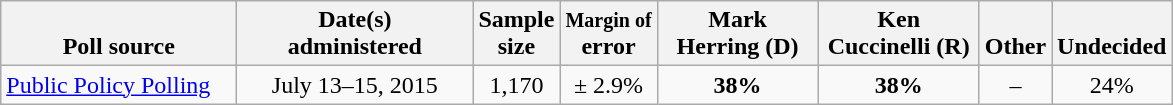<table class="wikitable">
<tr valign= bottom>
<th style="width:150px;">Poll source</th>
<th style="width:150px;">Date(s)<br>administered</th>
<th class=small>Sample<br>size</th>
<th><small>Margin of</small><br>error</th>
<th style="width:100px;">Mark<br>Herring (D)</th>
<th style="width:100px;">Ken<br>Cuccinelli (R)</th>
<th style="width:40px;">Other</th>
<th style="width:40px;">Undecided</th>
</tr>
<tr>
<td><a href='#'>Public Policy Polling</a></td>
<td align=center>July 13–15, 2015</td>
<td align=center>1,170</td>
<td align=center>± 2.9%</td>
<td align=center><strong>38%</strong></td>
<td align=center><strong>38%</strong></td>
<td align=center>–</td>
<td align=center>24%</td>
</tr>
</table>
